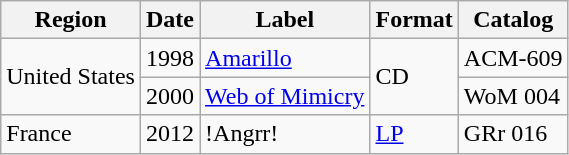<table class="wikitable">
<tr>
<th>Region</th>
<th>Date</th>
<th>Label</th>
<th>Format</th>
<th>Catalog</th>
</tr>
<tr>
<td rowspan="2">United States</td>
<td>1998</td>
<td><a href='#'>Amarillo</a></td>
<td rowspan="2">CD</td>
<td>ACM-609</td>
</tr>
<tr>
<td>2000</td>
<td><a href='#'>Web of Mimicry</a></td>
<td>WoM 004</td>
</tr>
<tr>
<td>France</td>
<td>2012</td>
<td>!Angrr!</td>
<td><a href='#'>LP</a></td>
<td>GRr 016</td>
</tr>
</table>
